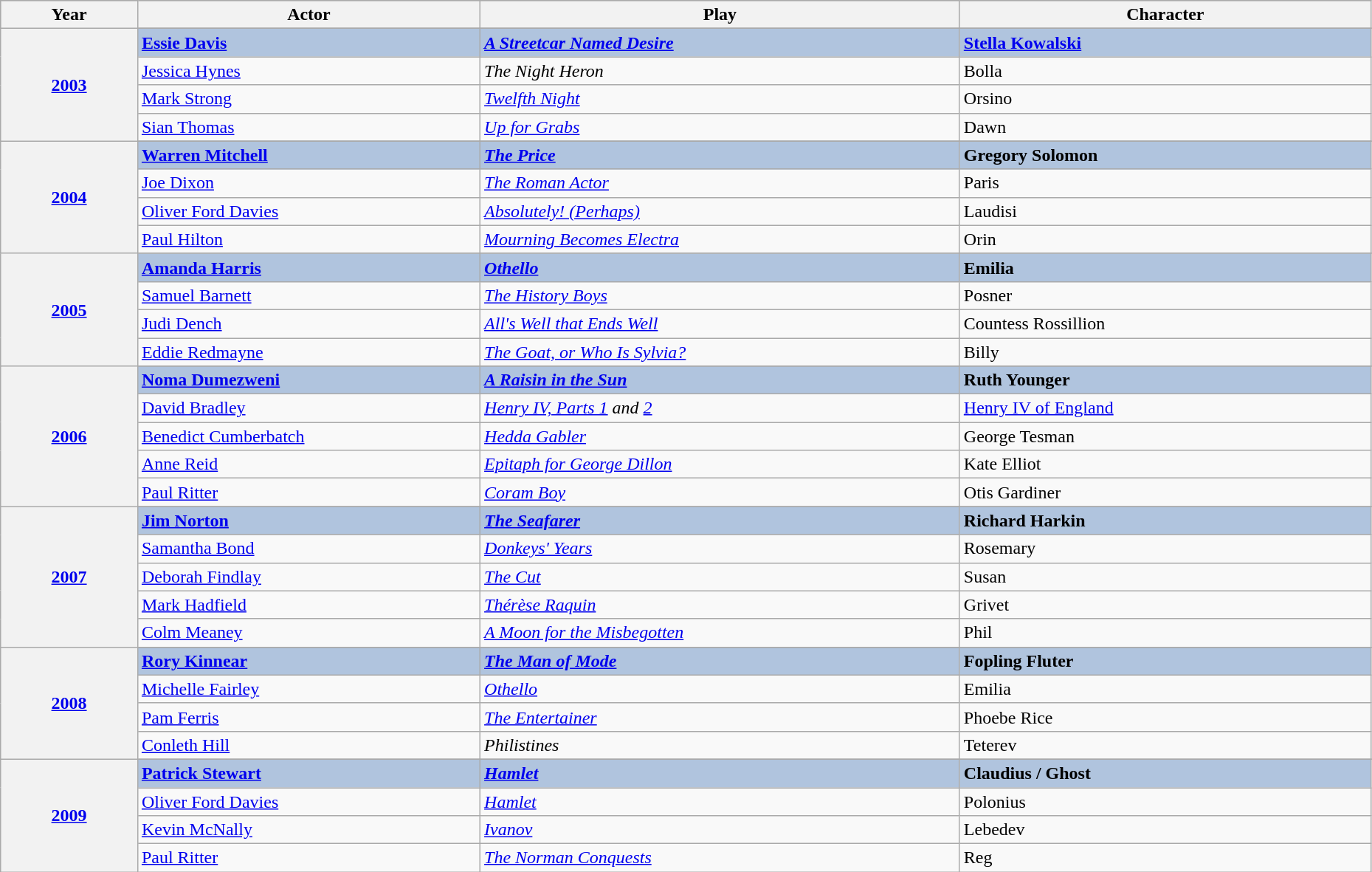<table class="wikitable" style="width:98%;">
<tr style="background:#bebebe;">
<th style="width:10%;">Year</th>
<th style="width:25%;">Actor</th>
<th style="width:35%;">Play</th>
<th style="width:30%;">Character</th>
</tr>
<tr>
<th rowspan="5" align="center"><a href='#'>2003</a></th>
</tr>
<tr style="background:#B0C4DE">
<td><strong><a href='#'>Essie Davis</a></strong></td>
<td><strong><em><a href='#'>A Streetcar Named Desire</a></em></strong></td>
<td><strong><a href='#'>Stella Kowalski</a></strong></td>
</tr>
<tr>
<td><a href='#'>Jessica Hynes</a></td>
<td><em>The Night Heron</em></td>
<td>Bolla</td>
</tr>
<tr>
<td><a href='#'>Mark Strong</a></td>
<td><em><a href='#'>Twelfth Night</a></em></td>
<td>Orsino</td>
</tr>
<tr>
<td><a href='#'>Sian Thomas</a></td>
<td><em><a href='#'>Up for Grabs</a></em></td>
<td>Dawn</td>
</tr>
<tr>
<th rowspan="5" align="center"><a href='#'>2004</a></th>
</tr>
<tr style="background:#B0C4DE">
<td><strong><a href='#'>Warren Mitchell</a></strong></td>
<td><strong><em><a href='#'>The Price</a></em></strong></td>
<td><strong>Gregory Solomon</strong></td>
</tr>
<tr>
<td><a href='#'>Joe Dixon</a></td>
<td><em><a href='#'>The Roman Actor</a></em></td>
<td>Paris</td>
</tr>
<tr>
<td><a href='#'>Oliver Ford Davies</a></td>
<td><em><a href='#'>Absolutely! (Perhaps)</a></em></td>
<td>Laudisi</td>
</tr>
<tr>
<td><a href='#'>Paul Hilton</a></td>
<td><em><a href='#'>Mourning Becomes Electra</a></em></td>
<td>Orin</td>
</tr>
<tr>
<th rowspan="5" align="center"><a href='#'>2005</a></th>
</tr>
<tr style="background:#B0C4DE">
<td><strong><a href='#'>Amanda Harris</a></strong></td>
<td><strong><em><a href='#'>Othello</a></em></strong></td>
<td><strong>Emilia</strong></td>
</tr>
<tr>
<td><a href='#'>Samuel Barnett</a></td>
<td><em><a href='#'>The History Boys</a></em></td>
<td>Posner</td>
</tr>
<tr>
<td><a href='#'>Judi Dench</a></td>
<td><em><a href='#'>All's Well that Ends Well</a></em></td>
<td>Countess Rossillion</td>
</tr>
<tr>
<td><a href='#'>Eddie Redmayne</a></td>
<td><em><a href='#'>The Goat, or Who Is Sylvia?</a></em></td>
<td>Billy</td>
</tr>
<tr>
<th rowspan="6" align="center"><a href='#'>2006</a></th>
</tr>
<tr style="background:#B0C4DE">
<td><strong><a href='#'>Noma Dumezweni</a></strong></td>
<td><strong><em><a href='#'>A Raisin in the Sun</a></em></strong></td>
<td><strong>Ruth Younger</strong></td>
</tr>
<tr>
<td><a href='#'>David Bradley</a></td>
<td><em><a href='#'>Henry IV, Parts 1</a> and <a href='#'>2</a></em></td>
<td><a href='#'>Henry IV of England</a></td>
</tr>
<tr>
<td><a href='#'>Benedict Cumberbatch</a></td>
<td><em><a href='#'>Hedda Gabler</a></em></td>
<td>George Tesman</td>
</tr>
<tr>
<td><a href='#'>Anne Reid</a></td>
<td><em><a href='#'>Epitaph for George Dillon</a></em></td>
<td>Kate Elliot</td>
</tr>
<tr>
<td><a href='#'>Paul Ritter</a></td>
<td><em><a href='#'>Coram Boy</a></em></td>
<td>Otis Gardiner</td>
</tr>
<tr>
<th rowspan="6" align="center"><a href='#'>2007</a></th>
</tr>
<tr style="background:#B0C4DE">
<td><strong><a href='#'>Jim Norton</a></strong></td>
<td><strong><em><a href='#'>The Seafarer</a></em></strong></td>
<td><strong>Richard Harkin</strong></td>
</tr>
<tr>
<td><a href='#'>Samantha Bond</a></td>
<td><em><a href='#'>Donkeys' Years</a></em></td>
<td>Rosemary</td>
</tr>
<tr>
<td><a href='#'>Deborah Findlay</a></td>
<td><em><a href='#'>The Cut</a></em></td>
<td>Susan</td>
</tr>
<tr>
<td><a href='#'>Mark Hadfield</a></td>
<td><em><a href='#'>Thérèse Raquin</a></em></td>
<td>Grivet</td>
</tr>
<tr>
<td><a href='#'>Colm Meaney</a></td>
<td><em><a href='#'>A Moon for the Misbegotten</a></em></td>
<td>Phil</td>
</tr>
<tr>
<th rowspan="5" align="center"><a href='#'>2008</a></th>
</tr>
<tr style="background:#B0C4DE">
<td><strong><a href='#'>Rory Kinnear</a></strong></td>
<td><strong><em><a href='#'>The Man of Mode</a></em></strong></td>
<td><strong>Fopling Fluter</strong></td>
</tr>
<tr>
<td><a href='#'>Michelle Fairley</a></td>
<td><em><a href='#'>Othello</a></em></td>
<td>Emilia</td>
</tr>
<tr>
<td><a href='#'>Pam Ferris</a></td>
<td><em><a href='#'>The Entertainer</a></em></td>
<td>Phoebe Rice</td>
</tr>
<tr>
<td><a href='#'>Conleth Hill</a></td>
<td><em>Philistines</em></td>
<td>Teterev</td>
</tr>
<tr>
<th rowspan="5" align="center"><a href='#'>2009</a></th>
</tr>
<tr style="background:#B0C4DE">
<td><strong><a href='#'>Patrick Stewart</a></strong></td>
<td><strong><em><a href='#'>Hamlet</a></em></strong></td>
<td><strong>Claudius / Ghost</strong></td>
</tr>
<tr>
<td><a href='#'>Oliver Ford Davies</a></td>
<td><em><a href='#'>Hamlet</a></em></td>
<td>Polonius</td>
</tr>
<tr>
<td><a href='#'>Kevin McNally</a></td>
<td><em><a href='#'>Ivanov</a></em></td>
<td>Lebedev</td>
</tr>
<tr>
<td><a href='#'>Paul Ritter</a></td>
<td><em><a href='#'>The Norman Conquests</a></em></td>
<td>Reg</td>
</tr>
</table>
